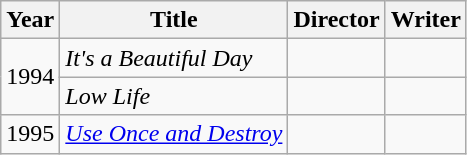<table class="wikitable">
<tr>
<th>Year</th>
<th>Title</th>
<th>Director</th>
<th>Writer</th>
</tr>
<tr>
<td rowspan=2>1994</td>
<td><em>It's a Beautiful Day</em></td>
<td></td>
<td></td>
</tr>
<tr>
<td><em>Low Life</em></td>
<td></td>
<td></td>
</tr>
<tr>
<td>1995</td>
<td><em><a href='#'>Use Once and Destroy</a></em></td>
<td></td>
<td></td>
</tr>
</table>
